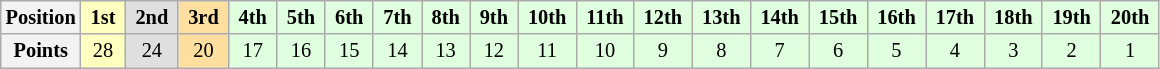<table class="wikitable" style="font-size:85%; text-align:center">
<tr>
<th>Position</th>
<td style="background:#ffffbf"> <strong>1st</strong> </td>
<td style="background:#dfdfdf"> <strong>2nd</strong> </td>
<td style="background:#ffdf9f"> <strong>3rd</strong> </td>
<td style="background:#dfffdf"> <strong>4th</strong> </td>
<td style="background:#dfffdf"> <strong>5th</strong> </td>
<td style="background:#dfffdf"> <strong>6th</strong> </td>
<td style="background:#dfffdf"> <strong>7th</strong> </td>
<td style="background:#dfffdf"> <strong>8th</strong> </td>
<td style="background:#dfffdf"> <strong>9th</strong> </td>
<td style="background:#dfffdf"> <strong>10th</strong> </td>
<td style="background:#dfffdf"> <strong>11th</strong> </td>
<td style="background:#dfffdf"> <strong>12th</strong> </td>
<td style="background:#dfffdf"> <strong>13th</strong> </td>
<td style="background:#dfffdf"> <strong>14th</strong> </td>
<td style="background:#dfffdf"> <strong>15th</strong> </td>
<td style="background:#dfffdf"> <strong>16th</strong> </td>
<td style="background:#dfffdf"> <strong>17th</strong> </td>
<td style="background:#dfffdf"> <strong>18th</strong> </td>
<td style="background:#dfffdf"> <strong>19th</strong> </td>
<td style="background:#dfffdf"> <strong>20th</strong> </td>
</tr>
<tr>
<th>Points</th>
<td style="background:#ffffbf">28</td>
<td style="background:#dfdfdf">24</td>
<td style="background:#ffdf9f">20</td>
<td style="background:#dfffdf">17</td>
<td style="background:#dfffdf">16</td>
<td style="background:#dfffdf">15</td>
<td style="background:#dfffdf">14</td>
<td style="background:#dfffdf">13</td>
<td style="background:#dfffdf">12</td>
<td style="background:#dfffdf">11</td>
<td style="background:#dfffdf">10</td>
<td style="background:#dfffdf">9</td>
<td style="background:#dfffdf">8</td>
<td style="background:#dfffdf">7</td>
<td style="background:#dfffdf">6</td>
<td style="background:#dfffdf">5</td>
<td style="background:#dfffdf">4</td>
<td style="background:#dfffdf">3</td>
<td style="background:#dfffdf">2</td>
<td style="background:#dfffdf">1</td>
</tr>
</table>
